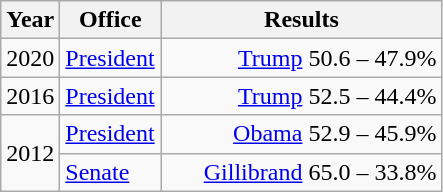<table class=wikitable>
<tr>
<th width="30">Year</th>
<th width="60">Office</th>
<th width="180">Results</th>
</tr>
<tr>
<td>2020</td>
<td><a href='#'>President</a></td>
<td align="right" ><a href='#'>Trump</a> 50.6 – 47.9%</td>
</tr>
<tr>
<td>2016</td>
<td><a href='#'>President</a></td>
<td align="right" ><a href='#'>Trump</a> 52.5 – 44.4%</td>
</tr>
<tr>
<td rowspan="2">2012</td>
<td><a href='#'>President</a></td>
<td align="right" ><a href='#'>Obama</a> 52.9 – 45.9%</td>
</tr>
<tr>
<td><a href='#'>Senate</a></td>
<td align="right" ><a href='#'>Gillibrand</a> 65.0 – 33.8%</td>
</tr>
</table>
